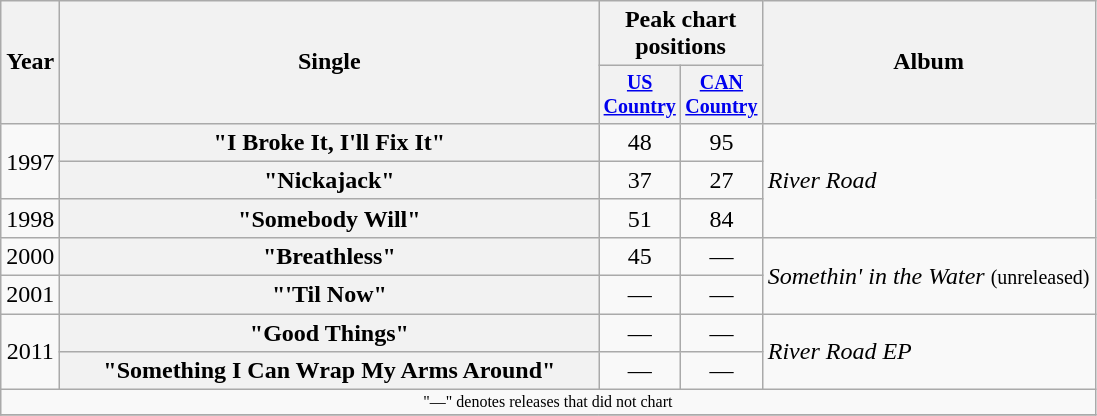<table class="wikitable plainrowheaders" style="text-align:center;">
<tr>
<th rowspan="2">Year</th>
<th rowspan="2" style="width:22em;">Single</th>
<th colspan="2">Peak chart<br>positions</th>
<th rowspan="2">Album</th>
</tr>
<tr style="font-size:smaller;">
<th width="45"><a href='#'>US Country</a></th>
<th width="45"><a href='#'>CAN Country</a></th>
</tr>
<tr>
<td rowspan="2">1997</td>
<th scope="row">"I Broke It, I'll Fix It"</th>
<td>48</td>
<td>95</td>
<td align="left" rowspan="3"><em>River Road</em></td>
</tr>
<tr>
<th scope="row">"Nickajack"</th>
<td>37</td>
<td>27</td>
</tr>
<tr>
<td>1998</td>
<th scope="row">"Somebody Will"</th>
<td>51</td>
<td>84</td>
</tr>
<tr>
<td>2000</td>
<th scope="row">"Breathless"</th>
<td>45</td>
<td>—</td>
<td align="left" rowspan="2"><em>Somethin' in the Water</em> <small>(unreleased)</small></td>
</tr>
<tr>
<td>2001</td>
<th scope="row">"'Til Now"</th>
<td>—</td>
<td>—</td>
</tr>
<tr>
<td rowspan="2">2011</td>
<th scope="row">"Good Things"</th>
<td>—</td>
<td>—</td>
<td align="left" rowspan="2"><em>River Road EP</em></td>
</tr>
<tr>
<th scope="row">"Something I Can Wrap My Arms Around"</th>
<td>—</td>
<td>—</td>
</tr>
<tr>
<td colspan="5" style="font-size:8pt">"—" denotes releases that did not chart</td>
</tr>
<tr>
</tr>
</table>
